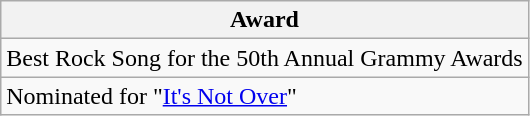<table class="wikitable">
<tr>
<th>Award</th>
</tr>
<tr>
<td>Best Rock Song for the 50th Annual Grammy Awards</td>
</tr>
<tr>
<td>Nominated for "<a href='#'>It's Not Over</a>"</td>
</tr>
</table>
